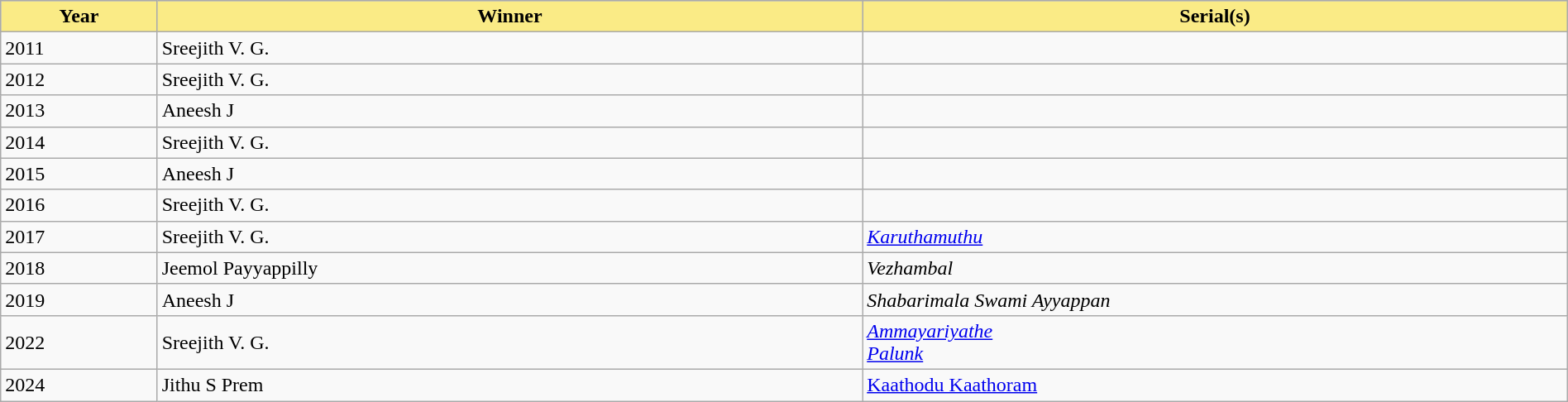<table class="wikitable" style="width:100%">
<tr bgcolor="#bebebe">
<th width="10%" style="background:#FAEB86">Year</th>
<th width="45%" style="background:#FAEB86">Winner</th>
<th width="45%" style="background:#FAEB86">Serial(s)</th>
</tr>
<tr>
<td>2011</td>
<td>Sreejith V. G.</td>
<td></td>
</tr>
<tr>
<td>2012</td>
<td>Sreejith V. G.</td>
<td></td>
</tr>
<tr>
<td>2013</td>
<td>Aneesh J</td>
<td></td>
</tr>
<tr>
<td>2014</td>
<td>Sreejith V. G.</td>
<td></td>
</tr>
<tr>
<td>2015</td>
<td>Aneesh J</td>
<td></td>
</tr>
<tr>
<td>2016</td>
<td>Sreejith V. G.</td>
<td></td>
</tr>
<tr>
<td>2017</td>
<td>Sreejith V. G.</td>
<td><em><a href='#'>Karuthamuthu</a></em></td>
</tr>
<tr>
<td>2018</td>
<td>Jeemol Payyappilly</td>
<td><em>Vezhambal</em></td>
</tr>
<tr>
<td>2019</td>
<td>Aneesh J</td>
<td><em>Shabarimala Swami Ayyappan</em></td>
</tr>
<tr>
<td>2022</td>
<td>Sreejith V. G.</td>
<td><em><a href='#'>Ammayariyathe</a></em> <br><em><a href='#'>Palunk</a></em></td>
</tr>
<tr>
<td>2024</td>
<td>Jithu S Prem</td>
<td><a href='#'>Kaathodu Kaathoram</a></td>
</tr>
</table>
